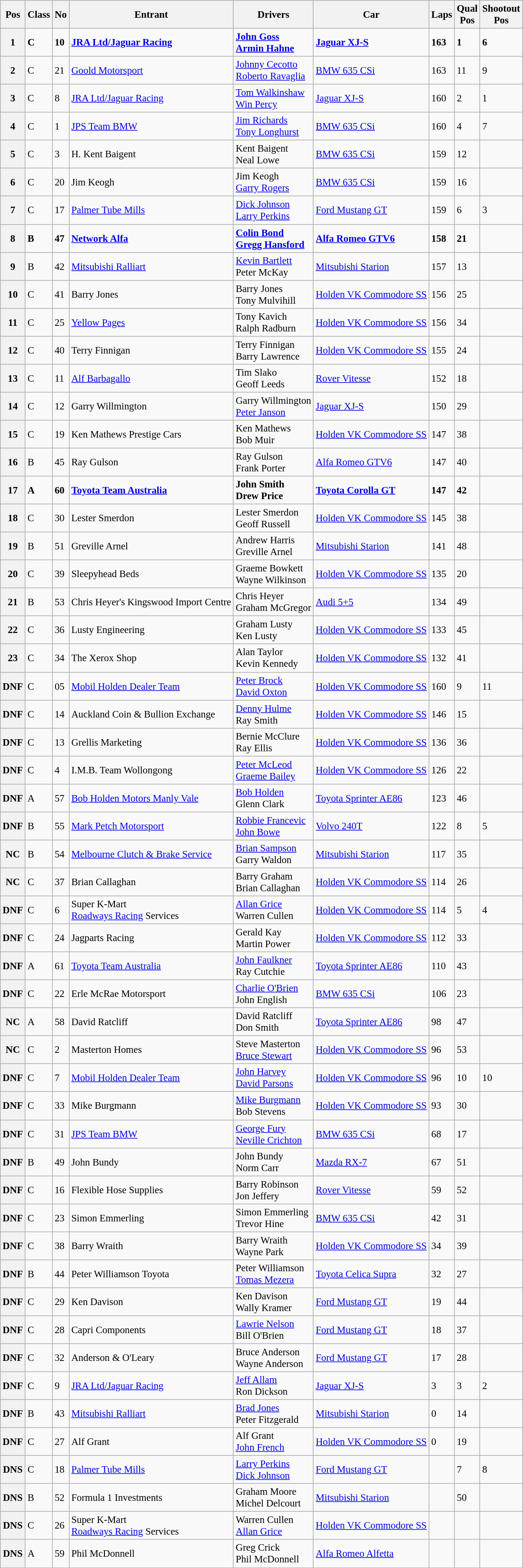<table class="wikitable sortable" style="font-size: 95%;">
<tr>
<th>Pos</th>
<th>Class</th>
<th>No</th>
<th>Entrant</th>
<th>Drivers</th>
<th>Car</th>
<th>Laps</th>
<th>Qual<br>Pos</th>
<th>Shootout<br>Pos</th>
</tr>
<tr style="font-weight:bold">
<th>1</th>
<td>C</td>
<td>10</td>
<td><a href='#'>JRA Ltd/Jaguar Racing</a></td>
<td> <a href='#'>John Goss</a><br> <a href='#'>Armin Hahne</a></td>
<td><a href='#'>Jaguar XJ-S</a></td>
<td>163</td>
<td>1</td>
<td>6</td>
</tr>
<tr>
<th>2</th>
<td>C</td>
<td>21</td>
<td><a href='#'>Goold Motorsport</a></td>
<td> <a href='#'>Johnny Cecotto</a><br> <a href='#'>Roberto Ravaglia</a></td>
<td><a href='#'>BMW 635 CSi</a></td>
<td>163</td>
<td>11</td>
<td>9</td>
</tr>
<tr>
<th>3</th>
<td>C</td>
<td>8</td>
<td><a href='#'>JRA Ltd/Jaguar Racing</a></td>
<td> <a href='#'>Tom Walkinshaw</a><br> <a href='#'>Win Percy</a></td>
<td><a href='#'>Jaguar XJ-S</a></td>
<td>160</td>
<td>2</td>
<td>1</td>
</tr>
<tr>
<th>4</th>
<td>C</td>
<td>1</td>
<td><a href='#'>JPS Team BMW</a></td>
<td> <a href='#'>Jim Richards</a><br> <a href='#'>Tony Longhurst</a></td>
<td><a href='#'>BMW 635 CSi</a></td>
<td>160</td>
<td>4</td>
<td>7</td>
</tr>
<tr>
<th>5</th>
<td>C</td>
<td>3</td>
<td>H. Kent Baigent</td>
<td> Kent Baigent<br> Neal Lowe</td>
<td><a href='#'>BMW 635 CSi</a></td>
<td>159</td>
<td>12</td>
<td></td>
</tr>
<tr>
<th>6</th>
<td>C</td>
<td>20</td>
<td>Jim Keogh</td>
<td> Jim Keogh<br> <a href='#'>Garry Rogers</a></td>
<td><a href='#'>BMW 635 CSi</a></td>
<td>159</td>
<td>16</td>
<td></td>
</tr>
<tr>
<th>7</th>
<td>C</td>
<td>17</td>
<td><a href='#'>Palmer Tube Mills</a></td>
<td> <a href='#'>Dick Johnson</a><br> <a href='#'>Larry Perkins</a></td>
<td><a href='#'>Ford Mustang GT</a></td>
<td>159</td>
<td>6</td>
<td>3</td>
</tr>
<tr style="font-weight:bold">
<th>8</th>
<td>B</td>
<td>47</td>
<td><a href='#'>Network Alfa</a></td>
<td> <a href='#'>Colin Bond</a><br> <a href='#'>Gregg Hansford</a></td>
<td><a href='#'>Alfa Romeo GTV6</a></td>
<td>158</td>
<td>21</td>
<td></td>
</tr>
<tr>
<th>9</th>
<td>B</td>
<td>42</td>
<td><a href='#'>Mitsubishi Ralliart</a></td>
<td> <a href='#'>Kevin Bartlett</a><br> Peter McKay</td>
<td><a href='#'>Mitsubishi Starion</a></td>
<td>157</td>
<td>13</td>
<td></td>
</tr>
<tr>
<th>10</th>
<td>C</td>
<td>41</td>
<td>Barry Jones</td>
<td> Barry Jones<br> Tony Mulvihill</td>
<td><a href='#'>Holden VK Commodore SS</a></td>
<td>156</td>
<td>25</td>
<td></td>
</tr>
<tr>
<th>11</th>
<td>C</td>
<td>25</td>
<td><a href='#'>Yellow Pages</a></td>
<td> Tony Kavich<br> Ralph Radburn</td>
<td><a href='#'>Holden VK Commodore SS</a></td>
<td>156</td>
<td>34</td>
<td></td>
</tr>
<tr>
<th>12</th>
<td>C</td>
<td>40</td>
<td>Terry Finnigan</td>
<td> Terry Finnigan<br> Barry Lawrence</td>
<td><a href='#'>Holden VK Commodore SS</a></td>
<td>155</td>
<td>24</td>
<td></td>
</tr>
<tr>
<th>13</th>
<td>C</td>
<td>11</td>
<td><a href='#'>Alf Barbagallo</a></td>
<td> Tim Slako<br> Geoff Leeds</td>
<td><a href='#'>Rover Vitesse</a></td>
<td>152</td>
<td>18</td>
<td></td>
</tr>
<tr>
<th>14</th>
<td>C</td>
<td>12</td>
<td>Garry Willmington</td>
<td> Garry Willmington<br> <a href='#'>Peter Janson</a></td>
<td><a href='#'>Jaguar XJ-S</a></td>
<td>150</td>
<td>29</td>
<td></td>
</tr>
<tr>
<th>15</th>
<td>C</td>
<td>19</td>
<td>Ken Mathews Prestige Cars</td>
<td> Ken Mathews<br> Bob Muir</td>
<td><a href='#'>Holden VK Commodore SS</a></td>
<td>147</td>
<td>38</td>
<td></td>
</tr>
<tr>
<th>16</th>
<td>B</td>
<td>45</td>
<td>Ray Gulson</td>
<td> Ray Gulson<br> Frank Porter</td>
<td><a href='#'>Alfa Romeo GTV6</a></td>
<td>147</td>
<td>40</td>
<td></td>
</tr>
<tr style="font-weight:bold">
<th>17</th>
<td>A</td>
<td>60</td>
<td><a href='#'>Toyota Team Australia</a></td>
<td> John Smith<br> Drew Price</td>
<td><a href='#'>Toyota Corolla GT</a></td>
<td>147</td>
<td>42</td>
<td></td>
</tr>
<tr>
<th>18</th>
<td>C</td>
<td>30</td>
<td>Lester Smerdon</td>
<td> Lester Smerdon<br> Geoff Russell</td>
<td><a href='#'>Holden VK Commodore SS</a></td>
<td>145</td>
<td>38</td>
<td></td>
</tr>
<tr>
<th>19</th>
<td>B</td>
<td>51</td>
<td>Greville Arnel</td>
<td> Andrew Harris<br> Greville Arnel</td>
<td><a href='#'>Mitsubishi Starion</a></td>
<td>141</td>
<td>48</td>
<td></td>
</tr>
<tr>
<th>20</th>
<td>C</td>
<td>39</td>
<td>Sleepyhead Beds</td>
<td> Graeme Bowkett<br> Wayne Wilkinson</td>
<td><a href='#'>Holden VK Commodore SS</a></td>
<td>135</td>
<td>20</td>
<td></td>
</tr>
<tr>
<th>21</th>
<td>B</td>
<td>53</td>
<td>Chris Heyer's Kingswood Import Centre</td>
<td> Chris Heyer<br> Graham McGregor</td>
<td><a href='#'>Audi 5+5</a></td>
<td>134</td>
<td>49</td>
<td></td>
</tr>
<tr>
<th>22</th>
<td>C</td>
<td>36</td>
<td>Lusty Engineering</td>
<td> Graham Lusty<br> Ken Lusty</td>
<td><a href='#'>Holden VK Commodore SS</a></td>
<td>133</td>
<td>45</td>
<td></td>
</tr>
<tr>
<th>23</th>
<td>C</td>
<td>34</td>
<td>The Xerox Shop</td>
<td> Alan Taylor<br> Kevin Kennedy</td>
<td><a href='#'>Holden VK Commodore SS</a></td>
<td>132</td>
<td>41</td>
<td></td>
</tr>
<tr>
<th>DNF</th>
<td>C</td>
<td>05</td>
<td><a href='#'>Mobil Holden Dealer Team</a></td>
<td> <a href='#'>Peter Brock</a><br> <a href='#'>David Oxton</a></td>
<td><a href='#'>Holden VK Commodore SS</a></td>
<td>160</td>
<td>9</td>
<td>11</td>
</tr>
<tr>
<th>DNF</th>
<td>C</td>
<td>14</td>
<td>Auckland Coin & Bullion Exchange</td>
<td> <a href='#'>Denny Hulme</a><br> Ray Smith</td>
<td><a href='#'>Holden VK Commodore SS</a></td>
<td>146</td>
<td>15</td>
<td></td>
</tr>
<tr>
<th>DNF</th>
<td>C</td>
<td>13</td>
<td>Grellis Marketing</td>
<td> Bernie McClure<br> Ray Ellis</td>
<td><a href='#'>Holden VK Commodore SS</a></td>
<td>136</td>
<td>36</td>
<td></td>
</tr>
<tr>
<th>DNF</th>
<td>C</td>
<td>4</td>
<td>I.M.B. Team Wollongong</td>
<td> <a href='#'>Peter McLeod</a><br> <a href='#'>Graeme Bailey</a></td>
<td><a href='#'>Holden VK Commodore SS</a></td>
<td>126</td>
<td>22</td>
<td></td>
</tr>
<tr>
<th>DNF</th>
<td>A</td>
<td>57</td>
<td><a href='#'>Bob Holden Motors Manly Vale</a></td>
<td> <a href='#'>Bob Holden</a><br> Glenn Clark</td>
<td><a href='#'>Toyota Sprinter AE86</a></td>
<td>123</td>
<td>46</td>
<td></td>
</tr>
<tr>
<th>DNF</th>
<td>B</td>
<td>55</td>
<td><a href='#'>Mark Petch Motorsport</a></td>
<td> <a href='#'>Robbie Francevic</a><br> <a href='#'>John Bowe</a></td>
<td><a href='#'>Volvo 240T</a></td>
<td>122</td>
<td>8</td>
<td>5</td>
</tr>
<tr>
<th>NC</th>
<td>B</td>
<td>54</td>
<td><a href='#'>Melbourne Clutch & Brake Service</a></td>
<td> <a href='#'>Brian Sampson</a><br> Garry Waldon</td>
<td><a href='#'>Mitsubishi Starion</a></td>
<td>117</td>
<td>35</td>
<td></td>
</tr>
<tr>
<th>NC</th>
<td>C</td>
<td>37</td>
<td>Brian Callaghan</td>
<td> Barry Graham<br> Brian Callaghan</td>
<td><a href='#'>Holden VK Commodore SS</a></td>
<td>114</td>
<td>26</td>
<td></td>
</tr>
<tr>
<th>DNF</th>
<td>C</td>
<td>6</td>
<td>Super K-Mart<br><a href='#'>Roadways Racing</a> Services</td>
<td> <a href='#'>Allan Grice</a><br> Warren Cullen</td>
<td><a href='#'>Holden VK Commodore SS</a></td>
<td>114</td>
<td>5</td>
<td>4</td>
</tr>
<tr>
<th>DNF</th>
<td>C</td>
<td>24</td>
<td>Jagparts Racing</td>
<td> Gerald Kay<br> Martin Power</td>
<td><a href='#'>Holden VK Commodore SS</a></td>
<td>112</td>
<td>33</td>
<td></td>
</tr>
<tr>
<th>DNF</th>
<td>A</td>
<td>61</td>
<td><a href='#'>Toyota Team Australia</a></td>
<td> <a href='#'>John Faulkner</a><br> Ray Cutchie</td>
<td><a href='#'>Toyota Sprinter AE86</a></td>
<td>110</td>
<td>43</td>
<td></td>
</tr>
<tr>
<th>DNF</th>
<td>C</td>
<td>22</td>
<td>Erle McRae Motorsport</td>
<td> <a href='#'>Charlie O'Brien</a><br> John English</td>
<td><a href='#'>BMW 635 CSi</a></td>
<td>106</td>
<td>23</td>
<td></td>
</tr>
<tr>
<th>NC</th>
<td>A</td>
<td>58</td>
<td>David Ratcliff</td>
<td> David Ratcliff<br> Don Smith</td>
<td><a href='#'>Toyota Sprinter AE86</a></td>
<td>98</td>
<td>47</td>
<td></td>
</tr>
<tr>
<th>NC</th>
<td>C</td>
<td>2</td>
<td>Masterton Homes</td>
<td> Steve Masterton<br> <a href='#'>Bruce Stewart</a></td>
<td><a href='#'>Holden VK Commodore SS</a></td>
<td>96</td>
<td>53</td>
<td></td>
</tr>
<tr>
<th>DNF</th>
<td>C</td>
<td>7</td>
<td><a href='#'>Mobil Holden Dealer Team</a></td>
<td> <a href='#'>John Harvey</a><br> <a href='#'>David Parsons</a></td>
<td><a href='#'>Holden VK Commodore SS</a></td>
<td>96</td>
<td>10</td>
<td>10</td>
</tr>
<tr>
<th>DNF</th>
<td>C</td>
<td>33</td>
<td>Mike Burgmann</td>
<td> <a href='#'>Mike Burgmann</a><br> Bob Stevens</td>
<td><a href='#'>Holden VK Commodore SS</a></td>
<td>93</td>
<td>30</td>
<td></td>
</tr>
<tr>
<th>DNF</th>
<td>C</td>
<td>31</td>
<td><a href='#'>JPS Team BMW</a></td>
<td> <a href='#'>George Fury</a><br> <a href='#'>Neville Crichton</a></td>
<td><a href='#'>BMW 635 CSi</a></td>
<td>68</td>
<td>17</td>
<td></td>
</tr>
<tr>
<th>DNF</th>
<td>B</td>
<td>49</td>
<td>John Bundy</td>
<td> John Bundy<br> Norm Carr</td>
<td><a href='#'>Mazda RX-7</a></td>
<td>67</td>
<td>51</td>
<td></td>
</tr>
<tr>
<th>DNF</th>
<td>C</td>
<td>16</td>
<td>Flexible Hose Supplies</td>
<td> Barry Robinson<br> Jon Jeffery</td>
<td><a href='#'>Rover Vitesse</a></td>
<td>59</td>
<td>52</td>
<td></td>
</tr>
<tr>
<th>DNF</th>
<td>C</td>
<td>23</td>
<td>Simon Emmerling</td>
<td> Simon Emmerling<br> Trevor Hine</td>
<td><a href='#'>BMW 635 CSi</a></td>
<td>42</td>
<td>31</td>
<td></td>
</tr>
<tr>
<th>DNF</th>
<td>C</td>
<td>38</td>
<td>Barry Wraith</td>
<td> Barry Wraith<br> Wayne Park</td>
<td><a href='#'>Holden VK Commodore SS</a></td>
<td>34</td>
<td>39</td>
<td></td>
</tr>
<tr>
<th>DNF</th>
<td>B</td>
<td>44</td>
<td>Peter Williamson Toyota</td>
<td> Peter Williamson<br> <a href='#'>Tomas Mezera</a></td>
<td><a href='#'>Toyota Celica Supra</a></td>
<td>32</td>
<td>27</td>
<td></td>
</tr>
<tr>
<th>DNF</th>
<td>C</td>
<td>29</td>
<td>Ken Davison</td>
<td> Ken Davison<br> Wally Kramer</td>
<td><a href='#'>Ford Mustang GT</a></td>
<td>19</td>
<td>44</td>
<td></td>
</tr>
<tr>
<th>DNF</th>
<td>C</td>
<td>28</td>
<td>Capri Components</td>
<td> <a href='#'>Lawrie Nelson</a><br> Bill O'Brien</td>
<td><a href='#'>Ford Mustang GT</a></td>
<td>18</td>
<td>37</td>
<td></td>
</tr>
<tr>
<th>DNF</th>
<td>C</td>
<td>32</td>
<td>Anderson & O'Leary</td>
<td> Bruce Anderson<br> Wayne Anderson</td>
<td><a href='#'>Ford Mustang GT</a></td>
<td>17</td>
<td>28</td>
<td></td>
</tr>
<tr>
<th>DNF</th>
<td>C</td>
<td>9</td>
<td><a href='#'>JRA Ltd/Jaguar Racing</a></td>
<td> <a href='#'>Jeff Allam</a><br> Ron Dickson</td>
<td><a href='#'>Jaguar XJ-S</a></td>
<td>3</td>
<td>3</td>
<td>2</td>
</tr>
<tr>
<th>DNF</th>
<td>B</td>
<td>43</td>
<td><a href='#'>Mitsubishi Ralliart</a></td>
<td> <a href='#'>Brad Jones</a><br> Peter Fitzgerald</td>
<td><a href='#'>Mitsubishi Starion</a></td>
<td>0</td>
<td>14</td>
<td></td>
</tr>
<tr>
<th>DNF</th>
<td>C</td>
<td>27</td>
<td>Alf Grant</td>
<td> Alf Grant<br> <a href='#'>John French</a></td>
<td><a href='#'>Holden VK Commodore SS</a></td>
<td>0</td>
<td>19</td>
<td></td>
</tr>
<tr>
<th>DNS</th>
<td>C</td>
<td>18</td>
<td><a href='#'>Palmer Tube Mills</a></td>
<td> <a href='#'>Larry Perkins</a><br> <a href='#'>Dick Johnson</a></td>
<td><a href='#'>Ford Mustang GT</a></td>
<td></td>
<td>7</td>
<td>8</td>
</tr>
<tr>
<th>DNS</th>
<td>B</td>
<td>52</td>
<td>Formula 1 Investments</td>
<td> Graham Moore<br> Michel Delcourt</td>
<td><a href='#'>Mitsubishi Starion</a></td>
<td></td>
<td>50</td>
<td></td>
</tr>
<tr>
<th>DNS</th>
<td>C</td>
<td>26</td>
<td>Super K-Mart<br><a href='#'>Roadways Racing</a> Services</td>
<td> Warren Cullen<br> <a href='#'>Allan Grice</a></td>
<td><a href='#'>Holden VK Commodore SS</a></td>
<td></td>
<td></td>
<td></td>
</tr>
<tr>
<th>DNS</th>
<td>A</td>
<td>59</td>
<td>Phil McDonnell</td>
<td> Greg Crick<br> Phil McDonnell</td>
<td><a href='#'>Alfa Romeo Alfetta</a></td>
<td></td>
<td></td>
<td></td>
</tr>
<tr>
</tr>
</table>
